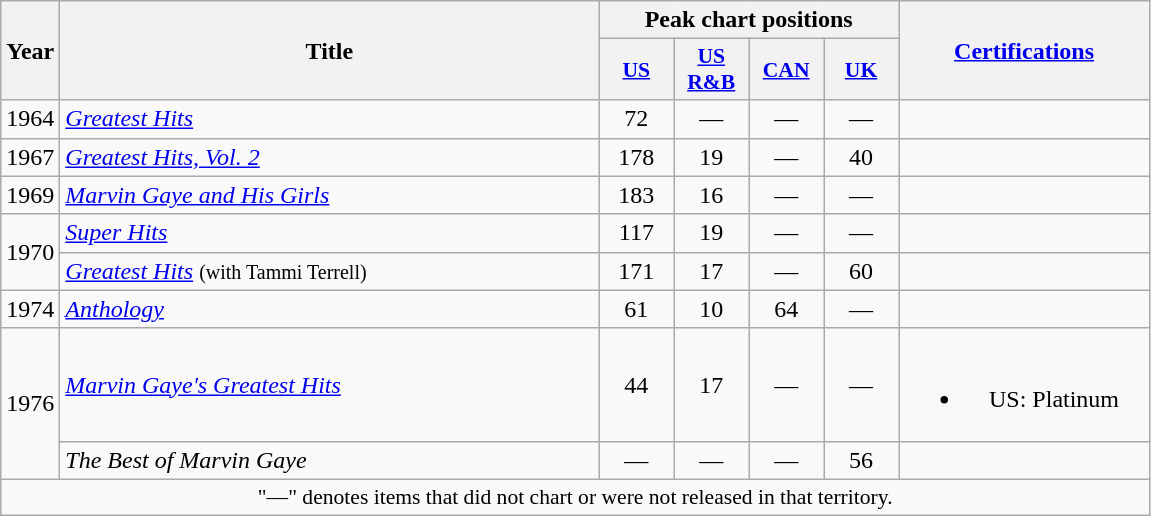<table class="wikitable plainrowheaders" style="text-align:center;">
<tr>
<th scope="col" rowspan="2" style="width:2em;">Year</th>
<th scope="col" rowspan="2" style="width:22em;">Title</th>
<th scope="col" colspan="4">Peak chart positions</th>
<th scope="col" rowspan="2" style="width:10em;"><a href='#'>Certifications</a></th>
</tr>
<tr>
<th style="width:3em;font-size:90%;"><a href='#'>US</a><br></th>
<th style="width:3em;font-size:90%;"><a href='#'>US<br>R&B</a><br></th>
<th style="width:3em;font-size:90%;"><a href='#'>CAN</a><br></th>
<th style="width:3em;font-size:90%;"><a href='#'>UK</a><br></th>
</tr>
<tr>
<td>1964</td>
<td style="text-align:left;"><em><a href='#'>Greatest Hits</a></em></td>
<td>72</td>
<td>—</td>
<td>—</td>
<td>—</td>
<td></td>
</tr>
<tr>
<td>1967</td>
<td style="text-align:left;"><em><a href='#'>Greatest Hits, Vol. 2</a></em></td>
<td>178</td>
<td>19</td>
<td>—</td>
<td>40</td>
<td></td>
</tr>
<tr>
<td>1969</td>
<td style="text-align:left;"><em><a href='#'>Marvin Gaye and His Girls</a></em></td>
<td>183</td>
<td>16</td>
<td>—</td>
<td>—</td>
<td></td>
</tr>
<tr>
<td rowspan="2">1970</td>
<td style="text-align:left;"><em><a href='#'>Super Hits</a></em></td>
<td>117</td>
<td>19</td>
<td>—</td>
<td>—</td>
<td></td>
</tr>
<tr>
<td style="text-align:left;"><em><a href='#'>Greatest Hits</a></em> <small>(with Tammi Terrell)</small></td>
<td>171</td>
<td>17</td>
<td>—</td>
<td>60</td>
<td></td>
</tr>
<tr>
<td>1974</td>
<td style="text-align:left;"><em><a href='#'>Anthology</a></em></td>
<td>61</td>
<td>10</td>
<td>64</td>
<td>—</td>
<td></td>
</tr>
<tr>
<td rowspan="2">1976</td>
<td style="text-align:left;"><em><a href='#'>Marvin Gaye's Greatest Hits</a></em></td>
<td>44</td>
<td>17</td>
<td>—</td>
<td>—</td>
<td><br><ul><li>US: Platinum</li></ul></td>
</tr>
<tr>
<td style="text-align:left;"><em>The Best of Marvin Gaye</em></td>
<td>—</td>
<td>—</td>
<td>—</td>
<td>56</td>
<td></td>
</tr>
<tr>
<td align="center" colspan="15" style="font-size:90%">"—" denotes items that did not chart or were not released in that territory.</td>
</tr>
</table>
